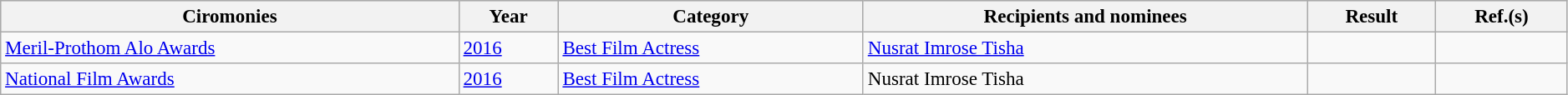<table class="wikitable sortable" width="99%" style=font-size:96%>
<tr style="background:#ccc;">
<th>Ciromonies</th>
<th>Year</th>
<th>Category</th>
<th>Recipients and nominees</th>
<th>Result</th>
<th>Ref.(s)</th>
</tr>
<tr>
<td><a href='#'>Meril-Prothom Alo Awards</a></td>
<td><a href='#'>2016</a></td>
<td><a href='#'>Best Film Actress</a></td>
<td><a href='#'>Nusrat Imrose Tisha</a></td>
<td></td>
<td></td>
</tr>
<tr>
<td><a href='#'>National Film Awards</a></td>
<td><a href='#'>2016</a></td>
<td><a href='#'>Best Film Actress</a></td>
<td>Nusrat Imrose Tisha</td>
<td></td>
<td></td>
</tr>
</table>
